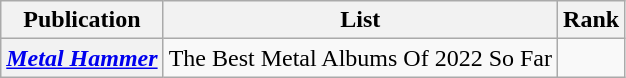<table class="wikitable sortable plainrowheaders">
<tr>
<th>Publication</th>
<th>List</th>
<th>Rank</th>
</tr>
<tr>
<th scope="row"><em><a href='#'>Metal Hammer</a></em></th>
<td>The Best Metal Albums Of 2022 So Far</td>
<td></td>
</tr>
</table>
